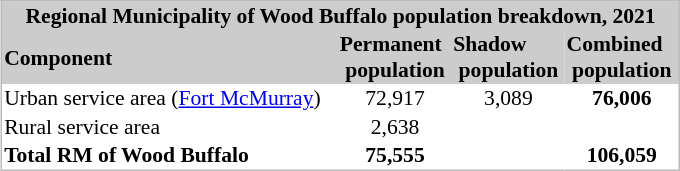<table cellpadding="1" style="float:right; margin-left:1em; border:1px #bbb solid; border-collapse:collapse; font-size:90%;">
<tr>
<td colspan=5- bgcolor="#CCCCCC" style="text-align:center;"><strong>Regional Municipality of Wood Buffalo population breakdown, 2021</strong><br></td>
</tr>
<tr>
</tr>
<tr bgcolor="#CCCCCC" style="text-align:left;">
<th>Component</th>
<th>Permanent<br> population </th>
<th>Shadow<br> population </th>
<th>Combined<br> population </th>
</tr>
<tr>
<td>Urban service area (<a href='#'>Fort McMurray</a>)   </td>
<td align=center>72,917</td>
<td align=center>3,089</td>
<td align=center><strong>76,006</strong></td>
</tr>
<tr>
<td>Rural service area</td>
<td align=center>2,638</td>
<td align=center></td>
<td align=center><strong></strong></td>
</tr>
<tr>
<td><strong>Total RM of Wood Buffalo</strong></td>
<td align=center><strong>75,555</strong></td>
<td align=center><strong></strong></td>
<td align=center><strong>106,059</strong></td>
</tr>
<tr>
</tr>
</table>
